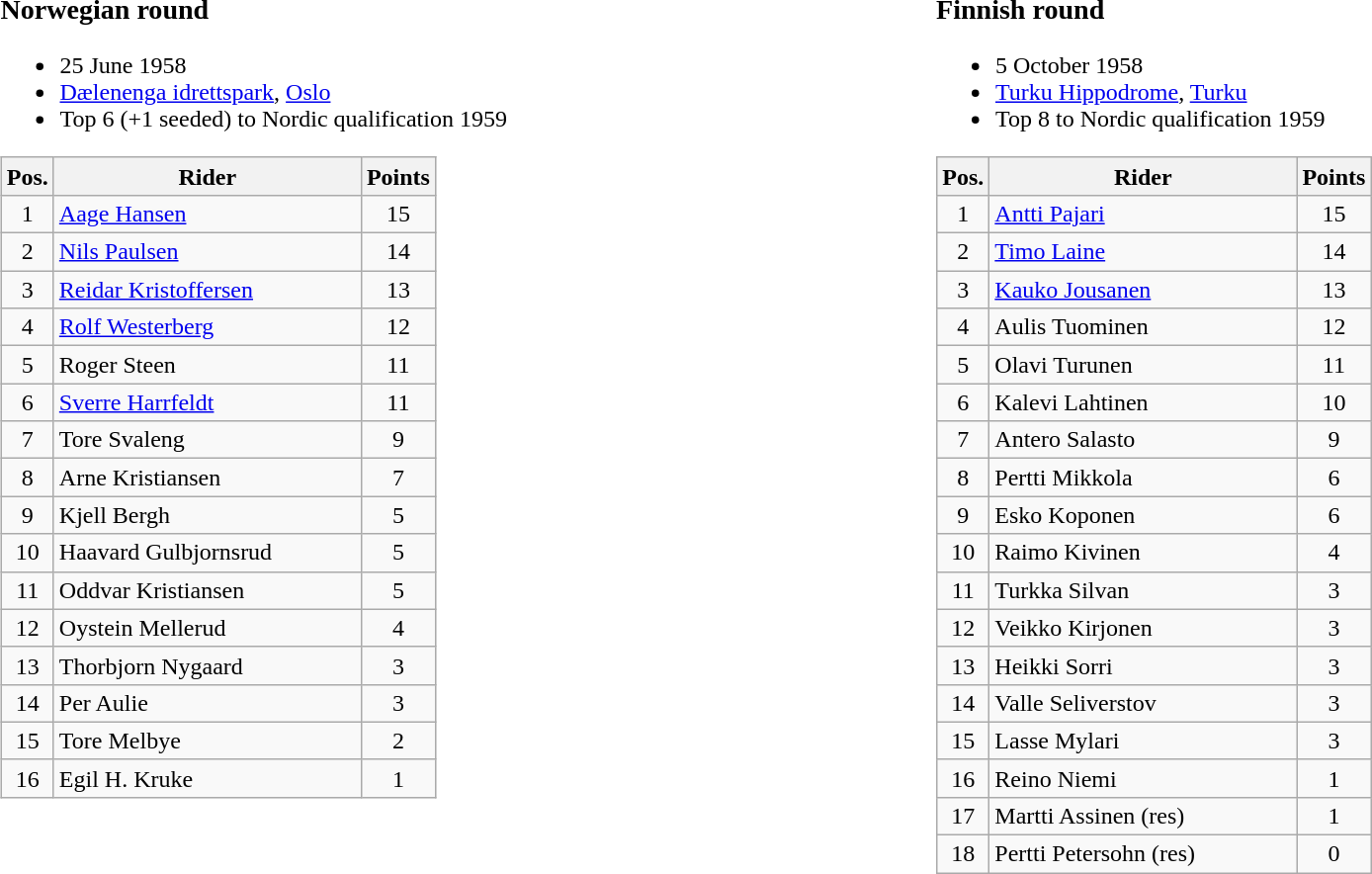<table width=100%>
<tr>
<td width=50% valign=top><br><h3>Norwegian round</h3><ul><li>25 June 1958</li><li> <a href='#'>Dælenenga idrettspark</a>, <a href='#'>Oslo</a></li><li>Top 6 (+1 seeded) to Nordic qualification 1959</li></ul><table class=wikitable>
<tr>
<th width=25px>Pos.</th>
<th width=200px>Rider</th>
<th width=40px>Points</th>
</tr>
<tr align=center >
<td>1</td>
<td align=left><a href='#'>Aage Hansen</a></td>
<td>15</td>
</tr>
<tr align=center >
<td>2</td>
<td align=left><a href='#'>Nils Paulsen</a></td>
<td>14</td>
</tr>
<tr align=center >
<td>3</td>
<td align=left><a href='#'>Reidar Kristoffersen</a></td>
<td>13</td>
</tr>
<tr align=center >
<td>4</td>
<td align=left><a href='#'>Rolf Westerberg</a></td>
<td>12</td>
</tr>
<tr align=center >
<td>5</td>
<td align=left>Roger Steen</td>
<td>11</td>
</tr>
<tr align=center  >
<td>6</td>
<td align=left><a href='#'>Sverre Harrfeldt</a></td>
<td>11</td>
</tr>
<tr align=center>
<td>7</td>
<td align=left>Tore Svaleng</td>
<td>9</td>
</tr>
<tr align=center>
<td>8</td>
<td align=left>Arne Kristiansen</td>
<td>7</td>
</tr>
<tr align=center>
<td>9</td>
<td align=left>Kjell Bergh</td>
<td>5</td>
</tr>
<tr align=center>
<td>10</td>
<td align=left>Haavard Gulbjornsrud</td>
<td>5</td>
</tr>
<tr align=center>
<td>11</td>
<td align=left>Oddvar Kristiansen</td>
<td>5</td>
</tr>
<tr align=center>
<td>12</td>
<td align=left>Oystein Mellerud</td>
<td>4</td>
</tr>
<tr align=center>
<td>13</td>
<td align=left>Thorbjorn Nygaard</td>
<td>3</td>
</tr>
<tr align=center>
<td>14</td>
<td align=left>Per Aulie</td>
<td>3</td>
</tr>
<tr align=center>
<td>15</td>
<td align=left>Tore Melbye</td>
<td>2</td>
</tr>
<tr align=center>
<td>16</td>
<td align=left>Egil H. Kruke</td>
<td>1</td>
</tr>
</table>
</td>
<td width=50% valign=top><br><h3>Finnish round</h3><ul><li>5 October 1958</li><li> <a href='#'>Turku Hippodrome</a>, <a href='#'>Turku</a></li><li>Top 8 to Nordic qualification 1959</li></ul><table class="wikitable" style="text-align:center;">
<tr>
<th width=25px>Pos.</th>
<th width=200px>Rider</th>
<th width=40px>Points</th>
</tr>
<tr { >
<td>1</td>
<td align=left><a href='#'>Antti Pajari</a></td>
<td>15</td>
</tr>
<tr>
<td>2</td>
<td align=left><a href='#'>Timo Laine</a></td>
<td>14</td>
</tr>
<tr>
<td>3</td>
<td align=left><a href='#'>Kauko Jousanen</a></td>
<td>13</td>
</tr>
<tr>
<td>4</td>
<td align=left>Aulis Tuominen</td>
<td>12</td>
</tr>
<tr>
<td>5</td>
<td align=left>Olavi Turunen</td>
<td>11</td>
</tr>
<tr>
<td>6</td>
<td align=left>Kalevi Lahtinen</td>
<td>10</td>
</tr>
<tr>
<td>7</td>
<td align=left>Antero Salasto</td>
<td>9</td>
</tr>
<tr>
<td>8</td>
<td align=left>Pertti Mikkola</td>
<td>6</td>
</tr>
<tr>
<td>9</td>
<td align=left>Esko Koponen</td>
<td>6</td>
</tr>
<tr>
<td>10</td>
<td align=left>Raimo Kivinen</td>
<td>4</td>
</tr>
<tr>
<td>11</td>
<td align=left>Turkka Silvan</td>
<td>3</td>
</tr>
<tr>
<td>12</td>
<td align=left>Veikko Kirjonen</td>
<td>3</td>
</tr>
<tr>
<td>13</td>
<td align=left>Heikki Sorri</td>
<td>3</td>
</tr>
<tr>
<td>14</td>
<td align=left>Valle Seliverstov</td>
<td>3</td>
</tr>
<tr>
<td>15</td>
<td align=left>Lasse Mylari</td>
<td>3</td>
</tr>
<tr>
<td>16</td>
<td align=left>Reino Niemi</td>
<td>1</td>
</tr>
<tr>
<td>17</td>
<td align=left>Martti Assinen (res)</td>
<td>1</td>
</tr>
<tr>
<td>18</td>
<td align=left>Pertti Petersohn (res)</td>
<td>0</td>
</tr>
</table>
</td>
</tr>
</table>
